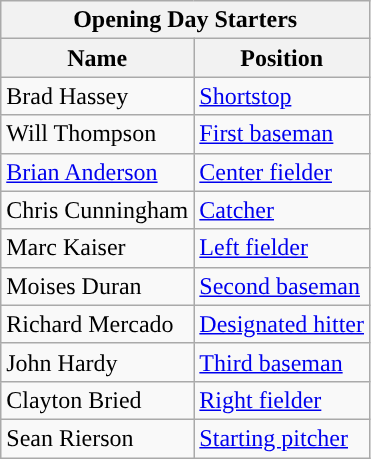<table class="wikitable">
<tr>
<th colspan="2">Opening Day Starters</th>
</tr>
<tr>
<th>Name</th>
<th>Position</th>
</tr>
<tr>
<td>Brad Hassey</td>
<td><a href='#'>Shortstop</a></td>
</tr>
<tr>
<td>Will Thompson</td>
<td><a href='#'>First baseman</a></td>
</tr>
<tr>
<td><a href='#'>Brian Anderson</a></td>
<td><a href='#'>Center fielder</a></td>
</tr>
<tr>
<td>Chris Cunningham</td>
<td><a href='#'>Catcher</a></td>
</tr>
<tr>
<td>Marc Kaiser</td>
<td><a href='#'>Left fielder</a></td>
</tr>
<tr>
<td>Moises Duran</td>
<td><a href='#'>Second baseman</a></td>
</tr>
<tr>
<td>Richard Mercado</td>
<td><a href='#'>Designated hitter</a></td>
</tr>
<tr>
<td>John Hardy</td>
<td><a href='#'>Third baseman</a></td>
</tr>
<tr>
<td>Clayton Bried</td>
<td><a href='#'>Right fielder</a></td>
</tr>
<tr>
<td>Sean Rierson</td>
<td><a href='#'>Starting pitcher</a></td>
</tr>
</table>
